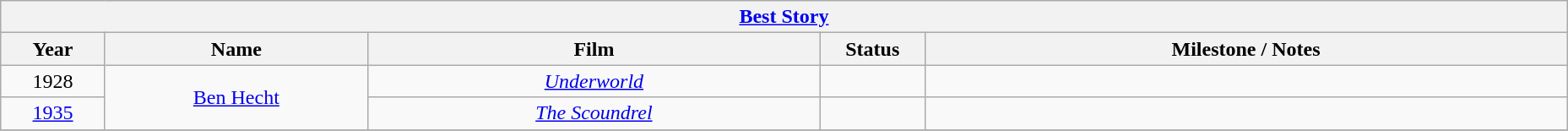<table class="wikitable" style="text-align: center">
<tr>
<th colspan=6 style="text-align:center;"><a href='#'>Best Story</a></th>
</tr>
<tr>
<th style="width:075px;">Year</th>
<th style="width:200px;">Name</th>
<th style="width:350px;">Film</th>
<th style="width:075px;">Status</th>
<th style="width:500px;">Milestone / Notes</th>
</tr>
<tr>
<td>1928</td>
<td rowspan=2><a href='#'>Ben Hecht</a></td>
<td><em><a href='#'>Underworld</a></em></td>
<td></td>
<td></td>
</tr>
<tr>
<td><a href='#'>1935</a></td>
<td><em><a href='#'>The Scoundrel</a></em> </td>
<td></td>
<td></td>
</tr>
<tr>
</tr>
</table>
